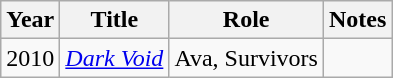<table class="wikitable sortable">
<tr>
<th>Year</th>
<th>Title</th>
<th>Role</th>
<th class="unsortable">Notes</th>
</tr>
<tr>
<td>2010</td>
<td><em><a href='#'>Dark Void</a></em></td>
<td>Ava, Survivors</td>
<td></td>
</tr>
</table>
